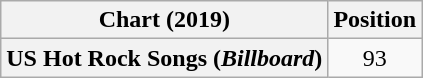<table class="wikitable plainrowheaders">
<tr>
<th>Chart (2019)</th>
<th>Position</th>
</tr>
<tr>
<th scope="row">US Hot Rock Songs (<em>Billboard</em>)</th>
<td style="text-align:center;">93</td>
</tr>
</table>
